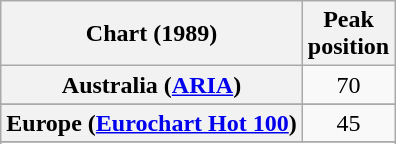<table class="wikitable sortable plainrowheaders" style="text-align:center">
<tr>
<th>Chart (1989)</th>
<th>Peak<br>position</th>
</tr>
<tr>
<th scope="row">Australia (<a href='#'>ARIA</a>)</th>
<td>70</td>
</tr>
<tr>
</tr>
<tr>
<th scope="row">Europe (<a href='#'>Eurochart Hot 100</a>)</th>
<td>45</td>
</tr>
<tr>
</tr>
<tr>
</tr>
</table>
